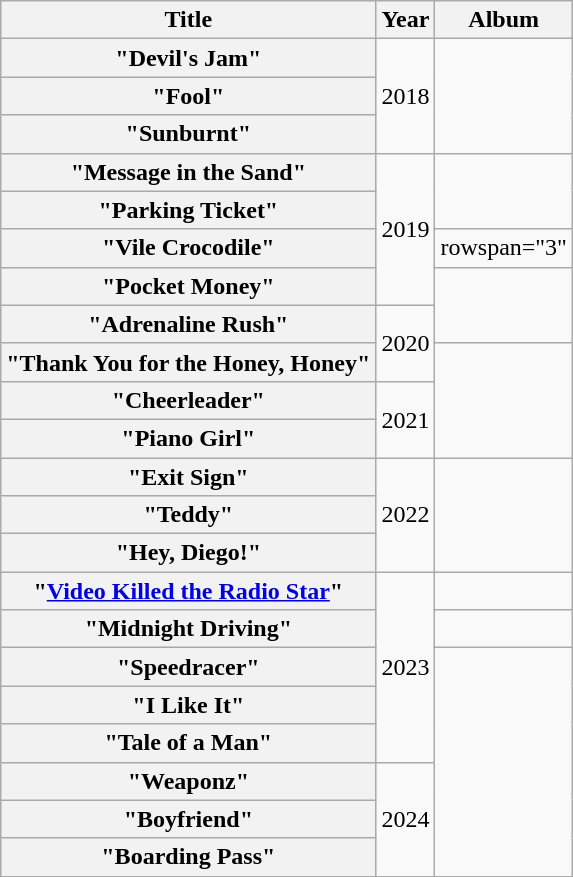<table class="wikitable plainrowheaders">
<tr>
<th>Title</th>
<th>Year</th>
<th>Album</th>
</tr>
<tr>
<th scope="row">"Devil's Jam"</th>
<td rowspan="3">2018</td>
<td rowspan="3"></td>
</tr>
<tr>
<th scope="row">"Fool"</th>
</tr>
<tr>
<th scope="row">"Sunburnt"</th>
</tr>
<tr>
<th scope="row">"Message in the Sand"</th>
<td rowspan="4">2019</td>
<td rowspan="2"></td>
</tr>
<tr>
<th scope="row">"Parking Ticket"</th>
</tr>
<tr>
<th scope="row">"Vile Crocodile"</th>
<td>rowspan="3" </td>
</tr>
<tr>
<th scope="row">"Pocket Money"</th>
</tr>
<tr>
<th scope="row">"Adrenaline Rush"</th>
<td rowspan="2">2020</td>
</tr>
<tr>
<th scope="row">"Thank You for the Honey, Honey"</th>
<td rowspan="3"></td>
</tr>
<tr>
<th scope="row">"Cheerleader"</th>
<td rowspan="2">2021</td>
</tr>
<tr>
<th scope="row">"Piano Girl"</th>
</tr>
<tr>
<th scope="row">"Exit Sign"</th>
<td rowspan="3">2022</td>
<td rowspan="3"></td>
</tr>
<tr>
<th scope="row">"Teddy"</th>
</tr>
<tr>
<th scope="row">"Hey, Diego!"</th>
</tr>
<tr>
<th scope="row">"<a href='#'>Video Killed the Radio Star</a>" </th>
<td rowspan="5">2023</td>
<td></td>
</tr>
<tr>
<th scope="row">"Midnight Driving"</th>
<td></td>
</tr>
<tr>
<th scope="row">"Speedracer"</th>
<td rowspan="6"></td>
</tr>
<tr>
<th scope="row">"I Like It"</th>
</tr>
<tr>
<th scope="row">"Tale of a Man"</th>
</tr>
<tr>
<th scope="row">"Weaponz"</th>
<td rowspan="3">2024</td>
</tr>
<tr>
<th scope="row">"Boyfriend"</th>
</tr>
<tr>
<th scope="row">"Boarding Pass"</th>
</tr>
</table>
